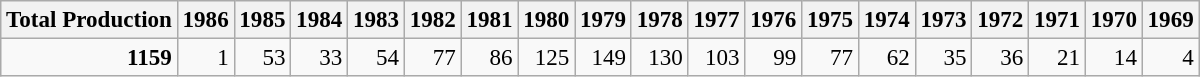<table class="wikitable" style="text-align: right; font-size: 96%;">
<tr>
<th>Total Production</th>
<th>1986</th>
<th>1985</th>
<th>1984</th>
<th>1983</th>
<th>1982</th>
<th>1981</th>
<th>1980</th>
<th>1979</th>
<th>1978</th>
<th>1977</th>
<th>1976</th>
<th>1975</th>
<th>1974</th>
<th>1973</th>
<th>1972</th>
<th>1971</th>
<th>1970</th>
<th>1969</th>
</tr>
<tr>
<td><strong>1159</strong></td>
<td>1</td>
<td>53</td>
<td>33</td>
<td>54</td>
<td>77</td>
<td>86</td>
<td>125</td>
<td>149</td>
<td>130</td>
<td>103</td>
<td>99</td>
<td>77</td>
<td>62</td>
<td>35</td>
<td>36</td>
<td>21</td>
<td>14</td>
<td>4</td>
</tr>
</table>
